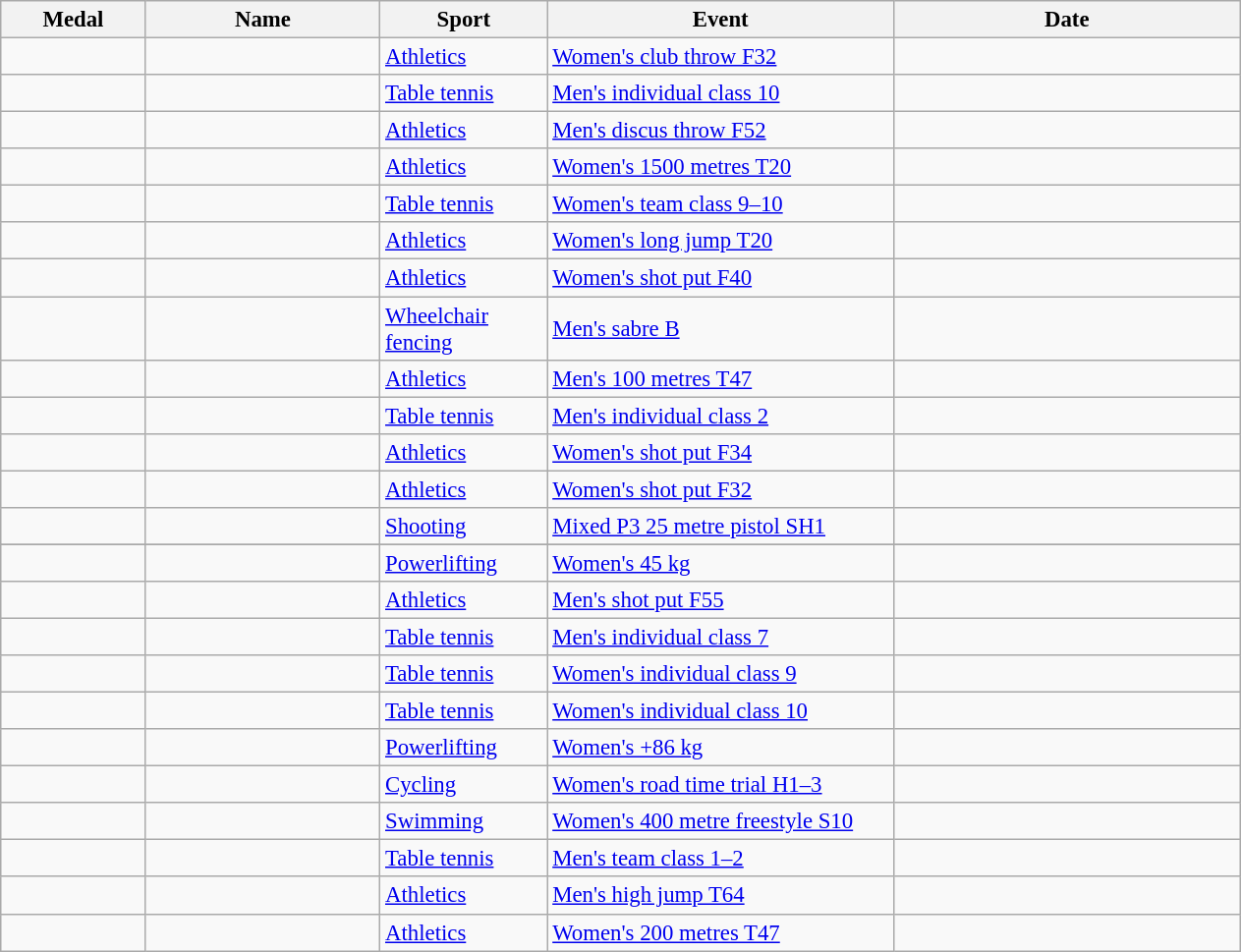<table class="wikitable sortable" style="font-size:95%">
<tr>
<th style="width:6em">Medal</th>
<th style="width:10em">Name</th>
<th style="width:7em">Sport</th>
<th style="width:15em">Event</th>
<th style="width:15em">Date</th>
</tr>
<tr>
<td></td>
<td></td>
<td><a href='#'>Athletics</a></td>
<td><a href='#'>Women's club throw F32</a></td>
<td></td>
</tr>
<tr>
<td></td>
<td></td>
<td><a href='#'>Table tennis</a></td>
<td><a href='#'>Men's individual class 10</a></td>
<td></td>
</tr>
<tr>
<td></td>
<td></td>
<td><a href='#'>Athletics</a></td>
<td><a href='#'>Men's discus throw F52</a></td>
<td></td>
</tr>
<tr>
<td></td>
<td></td>
<td><a href='#'>Athletics</a></td>
<td><a href='#'>Women's 1500 metres T20</a></td>
<td></td>
</tr>
<tr>
<td></td>
<td><br></td>
<td><a href='#'>Table tennis</a></td>
<td><a href='#'>Women's team class 9–10</a></td>
<td></td>
</tr>
<tr>
<td></td>
<td></td>
<td><a href='#'>Athletics</a></td>
<td><a href='#'>Women's long jump T20</a></td>
<td></td>
</tr>
<tr>
<td></td>
<td></td>
<td><a href='#'>Athletics</a></td>
<td><a href='#'>Women's shot put F40</a></td>
<td></td>
</tr>
<tr>
<td></td>
<td></td>
<td><a href='#'>Wheelchair fencing</a></td>
<td><a href='#'>Men's sabre B</a></td>
<td></td>
</tr>
<tr>
<td></td>
<td></td>
<td><a href='#'>Athletics</a></td>
<td><a href='#'>Men's 100 metres T47</a></td>
<td></td>
</tr>
<tr>
<td></td>
<td></td>
<td><a href='#'>Table tennis</a></td>
<td><a href='#'>Men's individual class 2</a></td>
<td></td>
</tr>
<tr>
<td></td>
<td></td>
<td><a href='#'>Athletics</a></td>
<td><a href='#'>Women's shot put F34</a></td>
<td></td>
</tr>
<tr>
<td></td>
<td></td>
<td><a href='#'>Athletics</a></td>
<td><a href='#'>Women's shot put F32</a></td>
<td></td>
</tr>
<tr>
<td></td>
<td></td>
<td><a href='#'>Shooting</a></td>
<td><a href='#'>Mixed P3 25 metre pistol SH1</a></td>
<td></td>
</tr>
<tr>
</tr>
<tr>
<td></td>
<td></td>
<td><a href='#'>Powerlifting</a></td>
<td><a href='#'>Women's 45 kg</a></td>
<td></td>
</tr>
<tr>
<td></td>
<td></td>
<td><a href='#'>Athletics</a></td>
<td><a href='#'>Men's shot put F55</a></td>
<td></td>
</tr>
<tr>
<td></td>
<td></td>
<td><a href='#'>Table tennis</a></td>
<td><a href='#'>Men's individual class 7</a></td>
<td></td>
</tr>
<tr>
<td></td>
<td></td>
<td><a href='#'>Table tennis</a></td>
<td><a href='#'>Women's individual class 9</a></td>
<td></td>
</tr>
<tr>
<td></td>
<td></td>
<td><a href='#'>Table tennis</a></td>
<td><a href='#'>Women's individual class 10</a></td>
<td></td>
</tr>
<tr>
<td></td>
<td></td>
<td><a href='#'>Powerlifting</a></td>
<td><a href='#'>Women's +86 kg</a></td>
<td></td>
</tr>
<tr>
<td></td>
<td></td>
<td><a href='#'>Cycling</a></td>
<td><a href='#'>Women's road time trial H1–3</a></td>
<td></td>
</tr>
<tr>
<td></td>
<td></td>
<td><a href='#'>Swimming</a></td>
<td><a href='#'>Women's 400 metre freestyle S10</a></td>
<td></td>
</tr>
<tr>
<td></td>
<td><br></td>
<td><a href='#'>Table tennis</a></td>
<td><a href='#'>Men's team class 1–2</a></td>
<td></td>
</tr>
<tr>
<td></td>
<td></td>
<td><a href='#'>Athletics</a></td>
<td><a href='#'>Men's high jump T64</a></td>
<td></td>
</tr>
<tr>
<td></td>
<td></td>
<td><a href='#'>Athletics</a></td>
<td><a href='#'>Women's 200 metres T47</a></td>
<td></td>
</tr>
</table>
